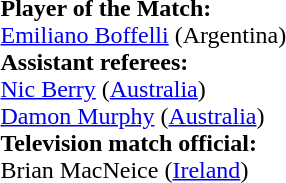<table style="width:100%">
<tr>
<td><br><strong>Player of the Match:</strong>
<br><a href='#'>Emiliano Boffelli</a> (Argentina)<br><strong>Assistant referees:</strong>
<br><a href='#'>Nic Berry</a> (<a href='#'>Australia</a>)
<br><a href='#'>Damon Murphy</a> (<a href='#'>Australia</a>)
<br><strong>Television match official:</strong>
<br>Brian MacNeice (<a href='#'>Ireland</a>)</td>
</tr>
</table>
